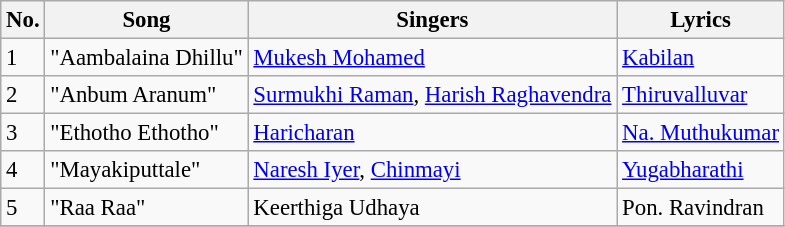<table class="wikitable" style="font-size:95%;">
<tr>
<th>No.</th>
<th>Song</th>
<th>Singers</th>
<th>Lyrics</th>
</tr>
<tr>
<td>1</td>
<td>"Aambalaina Dhillu"</td>
<td><a href='#'>Mukesh Mohamed</a></td>
<td><a href='#'>Kabilan</a></td>
</tr>
<tr>
<td>2</td>
<td>"Anbum Aranum"</td>
<td><a href='#'>Surmukhi Raman</a>, <a href='#'>Harish Raghavendra</a></td>
<td><a href='#'>Thiruvalluvar</a></td>
</tr>
<tr>
<td>3</td>
<td>"Ethotho Ethotho"</td>
<td><a href='#'>Haricharan</a></td>
<td><a href='#'>Na. Muthukumar</a></td>
</tr>
<tr>
<td>4</td>
<td>"Mayakiputtale"</td>
<td><a href='#'>Naresh Iyer</a>, <a href='#'>Chinmayi</a></td>
<td><a href='#'>Yugabharathi</a></td>
</tr>
<tr>
<td>5</td>
<td>"Raa Raa"</td>
<td>Keerthiga Udhaya</td>
<td>Pon. Ravindran</td>
</tr>
<tr>
</tr>
</table>
